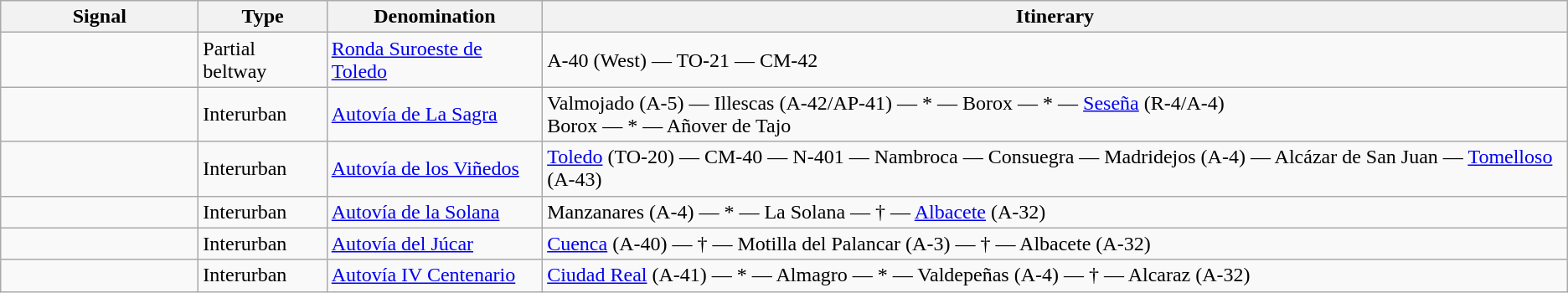<table class="wikitable">
<tr>
<th width="150px">Signal</th>
<th>Type</th>
<th>Denomination</th>
<th>Itinerary</th>
</tr>
<tr>
<td></td>
<td>Partial beltway</td>
<td><a href='#'>Ronda Suroeste de Toledo</a></td>
<td>A-40 (West) — TO-21 — CM-42</td>
</tr>
<tr>
<td></td>
<td>Interurban</td>
<td><a href='#'>Autovía de La Sagra</a></td>
<td>Valmojado (A-5) — Illescas (A-42/AP-41) — * — Borox — * — <a href='#'>Seseña</a> (R-4/A-4)<br>Borox — * — Añover de Tajo</td>
</tr>
<tr>
<td></td>
<td>Interurban</td>
<td><a href='#'>Autovía de los Viñedos</a></td>
<td><a href='#'>Toledo</a> (TO-20) — CM-40  — N-401 — Nambroca — Consuegra — Madridejos (A-4) — Alcázar de San Juan — <a href='#'>Tomelloso</a> (A-43)</td>
</tr>
<tr>
<td></td>
<td>Interurban</td>
<td><a href='#'>Autovía de la Solana</a></td>
<td>Manzanares (A-4) — * — La Solana — † — <a href='#'>Albacete</a> (A-32)</td>
</tr>
<tr>
<td></td>
<td>Interurban</td>
<td><a href='#'>Autovía del Júcar</a></td>
<td><a href='#'>Cuenca</a> (A-40) — † — Motilla del Palancar (A-3) — † — Albacete (A-32)</td>
</tr>
<tr>
<td></td>
<td>Interurban</td>
<td><a href='#'>Autovía IV Centenario</a></td>
<td><a href='#'>Ciudad Real</a> (A-41) — * — Almagro — * — Valdepeñas (A-4) — † — Alcaraz (A-32)</td>
</tr>
</table>
